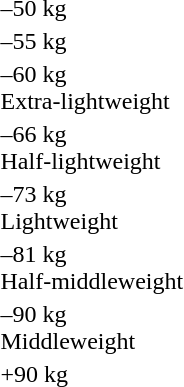<table>
<tr>
<td>–50 kg</td>
<td></td>
<td></td>
<td> <br> </td>
</tr>
<tr>
<td>–55 kg</td>
<td></td>
<td></td>
<td> <br> </td>
</tr>
<tr>
<td>–60 kg<br>Extra-lightweight</td>
<td></td>
<td></td>
<td> <br> </td>
</tr>
<tr>
<td>–66 kg<br>Half-lightweight</td>
<td></td>
<td></td>
<td> <br> </td>
</tr>
<tr>
<td>–73 kg<br>Lightweight</td>
<td></td>
<td></td>
<td> <br> </td>
</tr>
<tr>
<td>–81 kg<br>Half-middleweight</td>
<td></td>
<td></td>
<td> <br> </td>
</tr>
<tr>
<td>–90 kg<br>Middleweight</td>
<td></td>
<td></td>
<td> <br> </td>
</tr>
<tr>
<td>+90 kg</td>
<td></td>
<td></td>
<td> <br> </td>
</tr>
</table>
